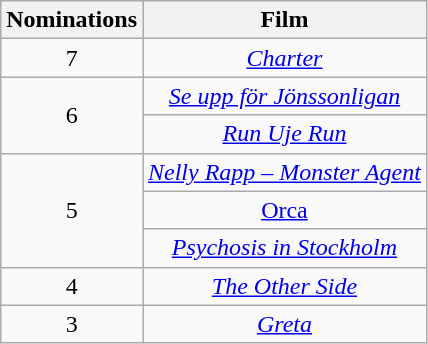<table class="wikitable" rowspan="2" style="text-align:center;">
<tr>
<th scope="col">Nominations</th>
<th scope="col">Film</th>
</tr>
<tr>
<td>7</td>
<td><em><a href='#'>Charter</a></em></td>
</tr>
<tr>
<td rowspan="2">6</td>
<td><em><a href='#'>Se upp för Jönssonligan</a></em></td>
</tr>
<tr>
<td><em><a href='#'>Run Uje Run</a></em></td>
</tr>
<tr>
<td rowspan="3">5</td>
<td><em><a href='#'>Nelly Rapp – Monster Agent</a></em></td>
</tr>
<tr>
<td><a href='#'>Orca</a></td>
</tr>
<tr>
<td><em><a href='#'>Psychosis in Stockholm</a></em></td>
</tr>
<tr>
<td>4</td>
<td><em><a href='#'>The Other Side</a></em></td>
</tr>
<tr>
<td>3</td>
<td><em><a href='#'>Greta</a></em></td>
</tr>
</table>
